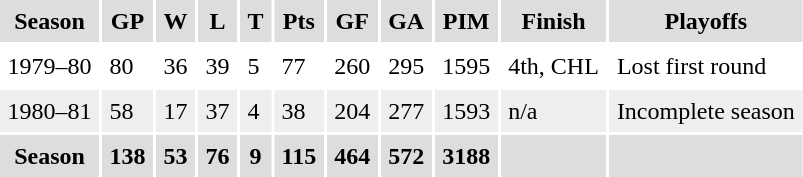<table cellpadding=5>
<tr bgcolor="#dddddd">
<th>Season</th>
<th>GP</th>
<th>W</th>
<th>L</th>
<th>T</th>
<th>Pts</th>
<th>GF</th>
<th>GA</th>
<th>PIM</th>
<th>Finish</th>
<th>Playoffs</th>
</tr>
<tr>
<td>1979–80</td>
<td>80</td>
<td>36</td>
<td>39</td>
<td>5</td>
<td>77</td>
<td>260</td>
<td>295</td>
<td>1595</td>
<td>4th, CHL</td>
<td>Lost first round</td>
</tr>
<tr bgcolor="#eeeeee">
<td>1980–81</td>
<td>58</td>
<td>17</td>
<td>37</td>
<td>4</td>
<td>38</td>
<td>204</td>
<td>277</td>
<td>1593</td>
<td>n/a</td>
<td>Incomplete season</td>
</tr>
<tr bgcolor="#dddddd">
<th>Season</th>
<th>138</th>
<th>53</th>
<th>76</th>
<th>9</th>
<th>115</th>
<th>464</th>
<th>572</th>
<th>3188</th>
<th></th>
<th></th>
</tr>
</table>
